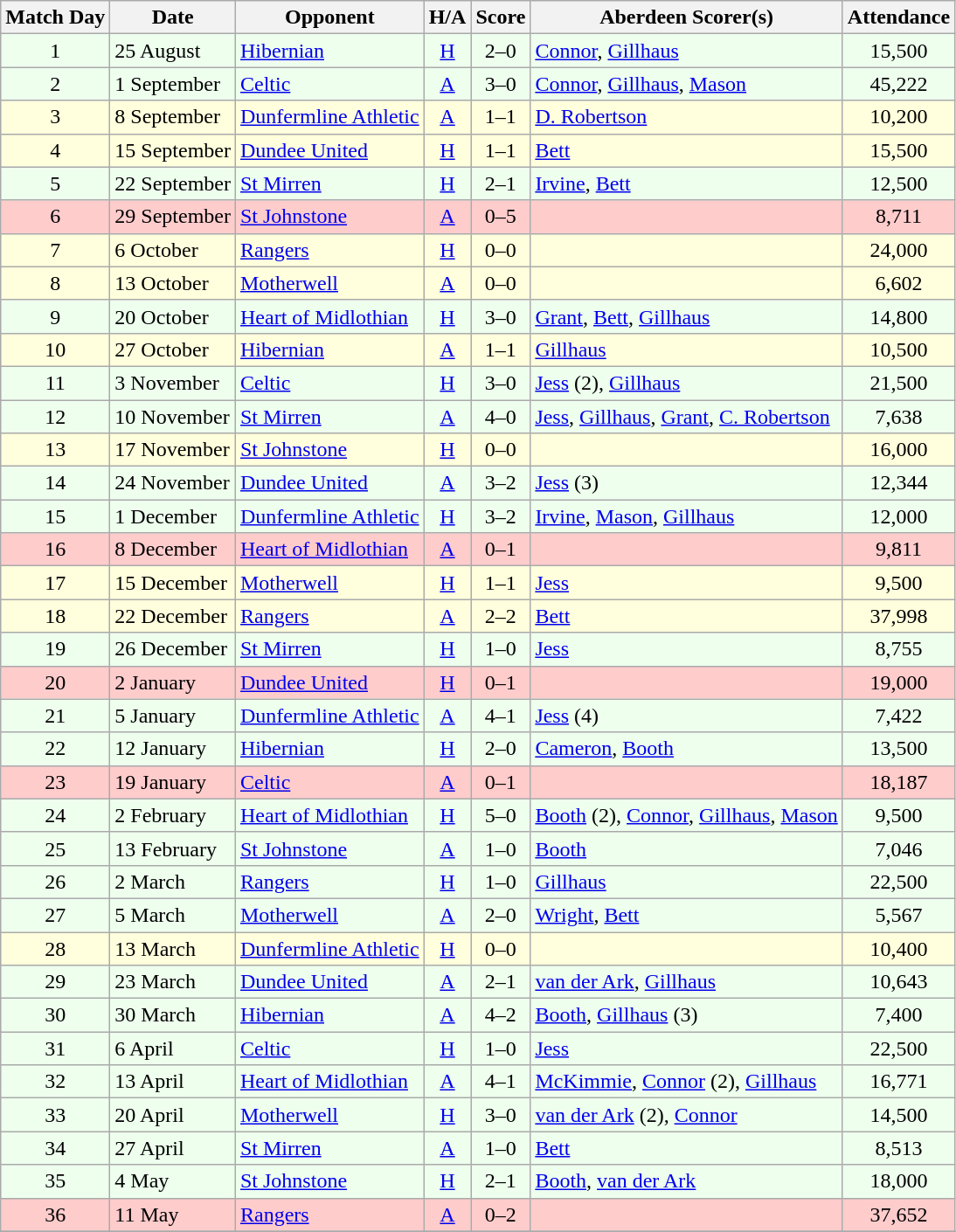<table class="wikitable" style="text-align:center">
<tr>
<th>Match Day</th>
<th>Date</th>
<th>Opponent</th>
<th>H/A</th>
<th>Score</th>
<th>Aberdeen Scorer(s)</th>
<th>Attendance</th>
</tr>
<tr bgcolor=#EEFFEE>
<td>1</td>
<td align=left>25 August</td>
<td align=left><a href='#'>Hibernian</a></td>
<td><a href='#'>H</a></td>
<td>2–0</td>
<td align=left><a href='#'>Connor</a>, <a href='#'>Gillhaus</a></td>
<td>15,500</td>
</tr>
<tr bgcolor=#EEFFEE>
<td>2</td>
<td align=left>1 September</td>
<td align=left><a href='#'>Celtic</a></td>
<td><a href='#'>A</a></td>
<td>3–0</td>
<td align=left><a href='#'>Connor</a>, <a href='#'>Gillhaus</a>, <a href='#'>Mason</a></td>
<td>45,222</td>
</tr>
<tr bgcolor=#FFFFDD>
<td>3</td>
<td align=left>8 September</td>
<td align=left><a href='#'>Dunfermline Athletic</a></td>
<td><a href='#'>A</a></td>
<td>1–1</td>
<td align=left><a href='#'>D. Robertson</a></td>
<td>10,200</td>
</tr>
<tr bgcolor=#FFFFDD>
<td>4</td>
<td align=left>15 September</td>
<td align=left><a href='#'>Dundee United</a></td>
<td><a href='#'>H</a></td>
<td>1–1</td>
<td align=left><a href='#'>Bett</a></td>
<td>15,500</td>
</tr>
<tr bgcolor=#EEFFEE>
<td>5</td>
<td align=left>22 September</td>
<td align=left><a href='#'>St Mirren</a></td>
<td><a href='#'>H</a></td>
<td>2–1</td>
<td align=left><a href='#'>Irvine</a>, <a href='#'>Bett</a></td>
<td>12,500</td>
</tr>
<tr bgcolor=#FFCCCC>
<td>6</td>
<td align=left>29 September</td>
<td align=left><a href='#'>St Johnstone</a></td>
<td><a href='#'>A</a></td>
<td>0–5</td>
<td align=left></td>
<td>8,711</td>
</tr>
<tr bgcolor=#FFFFDD>
<td>7</td>
<td align=left>6 October</td>
<td align=left><a href='#'>Rangers</a></td>
<td><a href='#'>H</a></td>
<td>0–0</td>
<td align=left></td>
<td>24,000</td>
</tr>
<tr bgcolor=#FFFFDD>
<td>8</td>
<td align=left>13 October</td>
<td align=left><a href='#'>Motherwell</a></td>
<td><a href='#'>A</a></td>
<td>0–0</td>
<td align=left></td>
<td>6,602</td>
</tr>
<tr bgcolor=#EEFFEE>
<td>9</td>
<td align=left>20 October</td>
<td align=left><a href='#'>Heart of Midlothian</a></td>
<td><a href='#'>H</a></td>
<td>3–0</td>
<td align=left><a href='#'>Grant</a>, <a href='#'>Bett</a>, <a href='#'>Gillhaus</a></td>
<td>14,800</td>
</tr>
<tr bgcolor=#FFFFDD>
<td>10</td>
<td align=left>27 October</td>
<td align=left><a href='#'>Hibernian</a></td>
<td><a href='#'>A</a></td>
<td>1–1</td>
<td align=left><a href='#'>Gillhaus</a></td>
<td>10,500</td>
</tr>
<tr bgcolor=#EEFFEE>
<td>11</td>
<td align=left>3 November</td>
<td align=left><a href='#'>Celtic</a></td>
<td><a href='#'>H</a></td>
<td>3–0</td>
<td align=left><a href='#'>Jess</a> (2), <a href='#'>Gillhaus</a></td>
<td>21,500</td>
</tr>
<tr bgcolor=#EEFFEE>
<td>12</td>
<td align=left>10 November</td>
<td align=left><a href='#'>St Mirren</a></td>
<td><a href='#'>A</a></td>
<td>4–0</td>
<td align=left><a href='#'>Jess</a>, <a href='#'>Gillhaus</a>, <a href='#'>Grant</a>, <a href='#'>C. Robertson</a></td>
<td>7,638</td>
</tr>
<tr bgcolor=#FFFFDD>
<td>13</td>
<td align=left>17 November</td>
<td align=left><a href='#'>St Johnstone</a></td>
<td><a href='#'>H</a></td>
<td>0–0</td>
<td align=left></td>
<td>16,000</td>
</tr>
<tr bgcolor=#EEFFEE>
<td>14</td>
<td align=left>24 November</td>
<td align=left><a href='#'>Dundee United</a></td>
<td><a href='#'>A</a></td>
<td>3–2</td>
<td align=left><a href='#'>Jess</a> (3)</td>
<td>12,344</td>
</tr>
<tr bgcolor=#EEFFEE>
<td>15</td>
<td align=left>1 December</td>
<td align=left><a href='#'>Dunfermline Athletic</a></td>
<td><a href='#'>H</a></td>
<td>3–2</td>
<td align=left><a href='#'>Irvine</a>, <a href='#'>Mason</a>, <a href='#'>Gillhaus</a></td>
<td>12,000</td>
</tr>
<tr bgcolor=#FFCCCC>
<td>16</td>
<td align=left>8 December</td>
<td align=left><a href='#'>Heart of Midlothian</a></td>
<td><a href='#'>A</a></td>
<td>0–1</td>
<td align=left></td>
<td>9,811</td>
</tr>
<tr bgcolor=#FFFFDD>
<td>17</td>
<td align=left>15 December</td>
<td align=left><a href='#'>Motherwell</a></td>
<td><a href='#'>H</a></td>
<td>1–1</td>
<td align=left><a href='#'>Jess</a></td>
<td>9,500</td>
</tr>
<tr bgcolor=#FFFFDD>
<td>18</td>
<td align=left>22 December</td>
<td align=left><a href='#'>Rangers</a></td>
<td><a href='#'>A</a></td>
<td>2–2</td>
<td align=left><a href='#'>Bett</a></td>
<td>37,998</td>
</tr>
<tr bgcolor=#EEFFEE>
<td>19</td>
<td align=left>26 December</td>
<td align=left><a href='#'>St Mirren</a></td>
<td><a href='#'>H</a></td>
<td>1–0</td>
<td align=left><a href='#'>Jess</a></td>
<td>8,755</td>
</tr>
<tr bgcolor=#FFCCCC>
<td>20</td>
<td align=left>2 January</td>
<td align=left><a href='#'>Dundee United</a></td>
<td><a href='#'>H</a></td>
<td>0–1</td>
<td align=left></td>
<td>19,000</td>
</tr>
<tr bgcolor=#EEFFEE>
<td>21</td>
<td align=left>5 January</td>
<td align=left><a href='#'>Dunfermline Athletic</a></td>
<td><a href='#'>A</a></td>
<td>4–1</td>
<td align=left><a href='#'>Jess</a> (4)</td>
<td>7,422</td>
</tr>
<tr bgcolor=#EEFFEE>
<td>22</td>
<td align=left>12 January</td>
<td align=left><a href='#'>Hibernian</a></td>
<td><a href='#'>H</a></td>
<td>2–0</td>
<td align=left><a href='#'>Cameron</a>, <a href='#'>Booth</a></td>
<td>13,500</td>
</tr>
<tr bgcolor=#FFCCCC>
<td>23</td>
<td align=left>19 January</td>
<td align=left><a href='#'>Celtic</a></td>
<td><a href='#'>A</a></td>
<td>0–1</td>
<td align=left></td>
<td>18,187</td>
</tr>
<tr bgcolor=#EEFFEE>
<td>24</td>
<td align=left>2 February</td>
<td align=left><a href='#'>Heart of Midlothian</a></td>
<td><a href='#'>H</a></td>
<td>5–0</td>
<td align=left><a href='#'>Booth</a> (2), <a href='#'>Connor</a>, <a href='#'>Gillhaus</a>, <a href='#'>Mason</a></td>
<td>9,500</td>
</tr>
<tr bgcolor=#EEFFEE>
<td>25</td>
<td align=left>13 February</td>
<td align=left><a href='#'>St Johnstone</a></td>
<td><a href='#'>A</a></td>
<td>1–0</td>
<td align=left><a href='#'>Booth</a></td>
<td>7,046</td>
</tr>
<tr bgcolor=#EEFFEE>
<td>26</td>
<td align=left>2 March</td>
<td align=left><a href='#'>Rangers</a></td>
<td><a href='#'>H</a></td>
<td>1–0</td>
<td align=left><a href='#'>Gillhaus</a></td>
<td>22,500</td>
</tr>
<tr bgcolor=#EEFFEE>
<td>27</td>
<td align=left>5 March</td>
<td align=left><a href='#'>Motherwell</a></td>
<td><a href='#'>A</a></td>
<td>2–0</td>
<td align=left><a href='#'>Wright</a>, <a href='#'>Bett</a></td>
<td>5,567</td>
</tr>
<tr bgcolor=#FFFFDD>
<td>28</td>
<td align=left>13 March</td>
<td align=left><a href='#'>Dunfermline Athletic</a></td>
<td><a href='#'>H</a></td>
<td>0–0</td>
<td align=left></td>
<td>10,400</td>
</tr>
<tr bgcolor=#EEFFEE>
<td>29</td>
<td align=left>23 March</td>
<td align=left><a href='#'>Dundee United</a></td>
<td><a href='#'>A</a></td>
<td>2–1</td>
<td align=left><a href='#'>van der Ark</a>, <a href='#'>Gillhaus</a></td>
<td>10,643</td>
</tr>
<tr bgcolor=#EEFFEE>
<td>30</td>
<td align=left>30 March</td>
<td align=left><a href='#'>Hibernian</a></td>
<td><a href='#'>A</a></td>
<td>4–2</td>
<td align=left><a href='#'>Booth</a>, <a href='#'>Gillhaus</a> (3)</td>
<td>7,400</td>
</tr>
<tr bgcolor=#EEFFEE>
<td>31</td>
<td align=left>6 April</td>
<td align=left><a href='#'>Celtic</a></td>
<td><a href='#'>H</a></td>
<td>1–0</td>
<td align=left><a href='#'>Jess</a></td>
<td>22,500</td>
</tr>
<tr bgcolor=#EEFFEE>
<td>32</td>
<td align=left>13 April</td>
<td align=left><a href='#'>Heart of Midlothian</a></td>
<td><a href='#'>A</a></td>
<td>4–1</td>
<td align=left><a href='#'>McKimmie</a>, <a href='#'>Connor</a> (2), <a href='#'>Gillhaus</a></td>
<td>16,771</td>
</tr>
<tr bgcolor=#EEFFEE>
<td>33</td>
<td align=left>20 April</td>
<td align=left><a href='#'>Motherwell</a></td>
<td><a href='#'>H</a></td>
<td>3–0</td>
<td align=left><a href='#'>van der Ark</a> (2), <a href='#'>Connor</a></td>
<td>14,500</td>
</tr>
<tr bgcolor=#EEFFEE>
<td>34</td>
<td align=left>27 April</td>
<td align=left><a href='#'>St Mirren</a></td>
<td><a href='#'>A</a></td>
<td>1–0</td>
<td align=left><a href='#'>Bett</a></td>
<td>8,513</td>
</tr>
<tr bgcolor=#EEFFEE>
<td>35</td>
<td align=left>4 May</td>
<td align=left><a href='#'>St Johnstone</a></td>
<td><a href='#'>H</a></td>
<td>2–1</td>
<td align=left><a href='#'>Booth</a>, <a href='#'>van der Ark</a></td>
<td>18,000</td>
</tr>
<tr bgcolor=#FFCCCC>
<td>36</td>
<td align=left>11 May</td>
<td align=left><a href='#'>Rangers</a></td>
<td><a href='#'>A</a></td>
<td>0–2</td>
<td align=left></td>
<td>37,652</td>
</tr>
<tr>
</tr>
</table>
